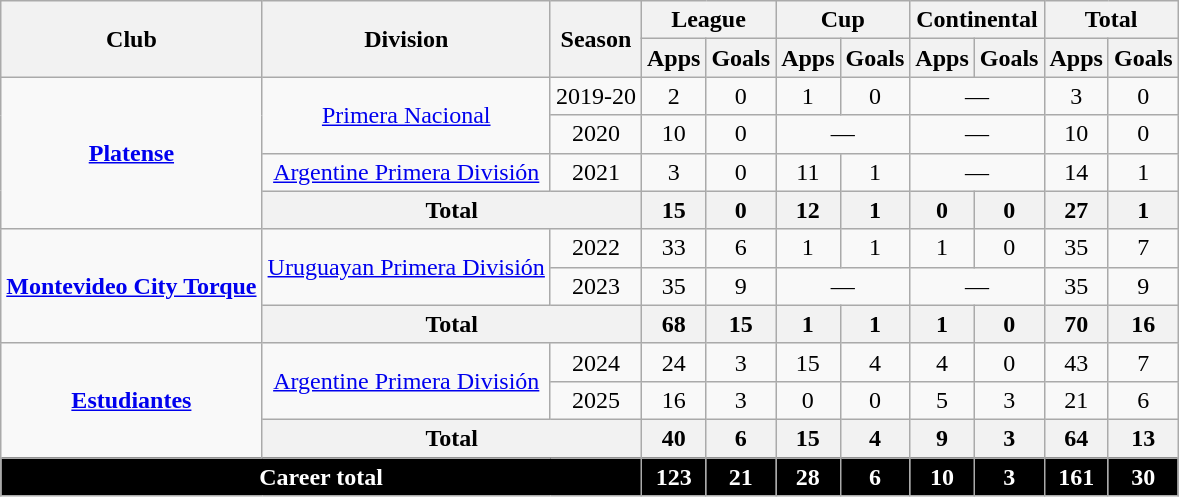<table class="wikitable center" style="text-align:center">
<tr>
<th rowspan="2">Club</th>
<th rowspan="2">Division</th>
<th rowspan="2">Season</th>
<th colspan="2">League</th>
<th colspan="2">Cup</th>
<th colspan="2">Continental</th>
<th colspan="2">Total</th>
</tr>
<tr>
<th>Apps</th>
<th>Goals</th>
<th>Apps</th>
<th>Goals</th>
<th>Apps</th>
<th>Goals</th>
<th>Apps</th>
<th>Goals</th>
</tr>
<tr>
<td rowspan="4"><strong><a href='#'>Platense</a></strong></td>
<td rowspan="2"><a href='#'>Primera Nacional</a></td>
<td>2019-20</td>
<td>2</td>
<td>0</td>
<td>1</td>
<td>0</td>
<td colspan="2">—</td>
<td>3</td>
<td>0</td>
</tr>
<tr>
<td>2020</td>
<td>10</td>
<td>0</td>
<td colspan="2">—</td>
<td colspan="2">—</td>
<td>10</td>
<td>0</td>
</tr>
<tr>
<td><a href='#'>Argentine Primera División</a></td>
<td>2021</td>
<td>3</td>
<td>0</td>
<td>11</td>
<td>1</td>
<td colspan="2">—</td>
<td>14</td>
<td>1</td>
</tr>
<tr>
<th colspan="2">Total</th>
<th>15</th>
<th>0</th>
<th>12</th>
<th>1</th>
<th>0</th>
<th>0</th>
<th>27</th>
<th>1</th>
</tr>
<tr>
<td rowspan="3"><strong><a href='#'>Montevideo City Torque</a></strong></td>
<td rowspan="2"><a href='#'>Uruguayan Primera División</a></td>
<td>2022</td>
<td>33</td>
<td>6</td>
<td>1</td>
<td>1</td>
<td>1</td>
<td>0</td>
<td>35</td>
<td>7</td>
</tr>
<tr>
<td>2023</td>
<td>35</td>
<td>9</td>
<td colspan="2">—</td>
<td colspan="2">—</td>
<td>35</td>
<td>9</td>
</tr>
<tr>
<th colspan="2">Total</th>
<th>68</th>
<th>15</th>
<th>1</th>
<th>1</th>
<th>1</th>
<th>0</th>
<th>70</th>
<th>16</th>
</tr>
<tr>
<td rowspan="3"><strong><a href='#'>Estudiantes</a></strong></td>
<td rowspan="2"><a href='#'>Argentine Primera División</a></td>
<td>2024</td>
<td>24</td>
<td>3</td>
<td>15</td>
<td>4</td>
<td>4</td>
<td>0</td>
<td>43</td>
<td>7</td>
</tr>
<tr>
<td>2025</td>
<td>16</td>
<td>3</td>
<td>0</td>
<td>0</td>
<td>5</td>
<td>3</td>
<td>21</td>
<td>6</td>
</tr>
<tr>
<th colspan="2">Total</th>
<th>40</th>
<th>6</th>
<th>15</th>
<th>4</th>
<th>9</th>
<th>3</th>
<th>64</th>
<th>13</th>
</tr>
<tr style="color: white; font-weight: bold; background: #000">
<td colspan="3" valign="center"><strong>Career total</strong></td>
<td>123</td>
<td>21</td>
<td>28</td>
<td>6</td>
<td>10</td>
<td>3</td>
<td>161</td>
<td>30</td>
</tr>
</table>
